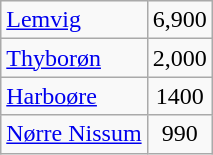<table class="wikitable" style="margin-right:1em">
<tr>
<td><a href='#'>Lemvig</a></td>
<td align="center">6,900</td>
</tr>
<tr>
<td><a href='#'>Thyborøn</a></td>
<td align="center">2,000</td>
</tr>
<tr>
<td><a href='#'>Harboøre</a></td>
<td align="center">1400</td>
</tr>
<tr>
<td><a href='#'>Nørre Nissum</a></td>
<td align="center">990</td>
</tr>
</table>
